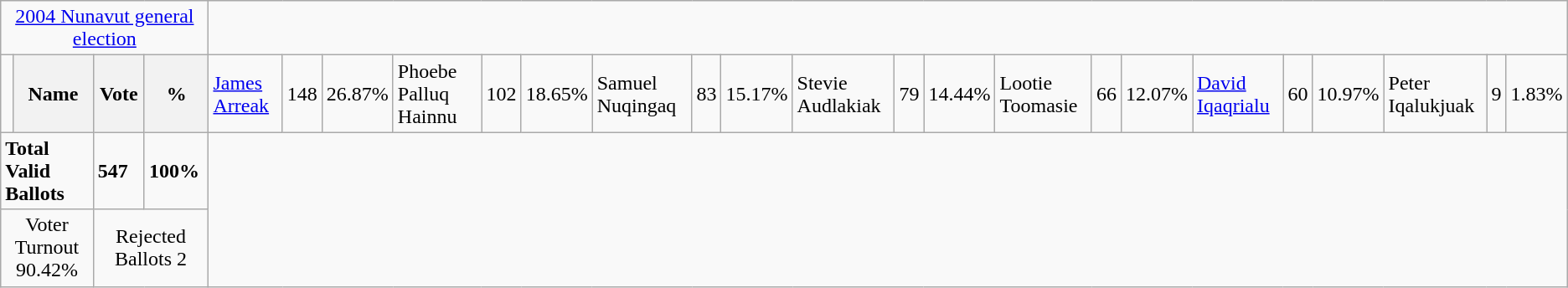<table class="wikitable">
<tr>
<td colspan=4 align=center><a href='#'>2004 Nunavut general election</a></td>
</tr>
<tr>
<td></td>
<th><strong>Name </strong></th>
<th><strong>Vote</strong></th>
<th><strong>%</strong><br></th>
<td><a href='#'>James Arreak</a></td>
<td>148</td>
<td>26.87%<br></td>
<td>Phoebe Palluq Hainnu</td>
<td>102</td>
<td>18.65%<br></td>
<td>Samuel Nuqingaq</td>
<td>83</td>
<td>15.17%<br></td>
<td>Stevie Audlakiak</td>
<td>79</td>
<td>14.44%<br></td>
<td>Lootie Toomasie</td>
<td>66</td>
<td>12.07%<br></td>
<td><a href='#'>David Iqaqrialu</a></td>
<td>60</td>
<td>10.97%<br></td>
<td>Peter Iqalukjuak</td>
<td>9</td>
<td>1.83%</td>
</tr>
<tr>
<td colspan=2><strong>Total Valid Ballots</strong></td>
<td><strong>547</strong></td>
<td><strong>100%</strong></td>
</tr>
<tr>
<td colspan=2 align=center>Voter Turnout 90.42%</td>
<td colspan=2 align=center>Rejected Ballots 2</td>
</tr>
</table>
